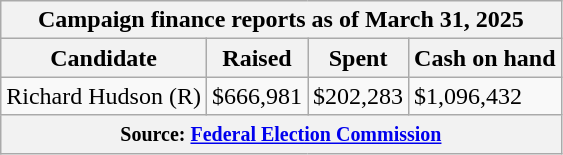<table class="wikitable sortable">
<tr>
<th colspan=4>Campaign finance reports as of March 31, 2025</th>
</tr>
<tr style="text-align:center;">
<th>Candidate</th>
<th>Raised</th>
<th>Spent</th>
<th>Cash on hand</th>
</tr>
<tr>
<td>Richard Hudson (R)</td>
<td>$666,981</td>
<td>$202,283</td>
<td>$1,096,432</td>
</tr>
<tr>
<th colspan="4"><small>Source: <a href='#'>Federal Election Commission</a></small></th>
</tr>
</table>
